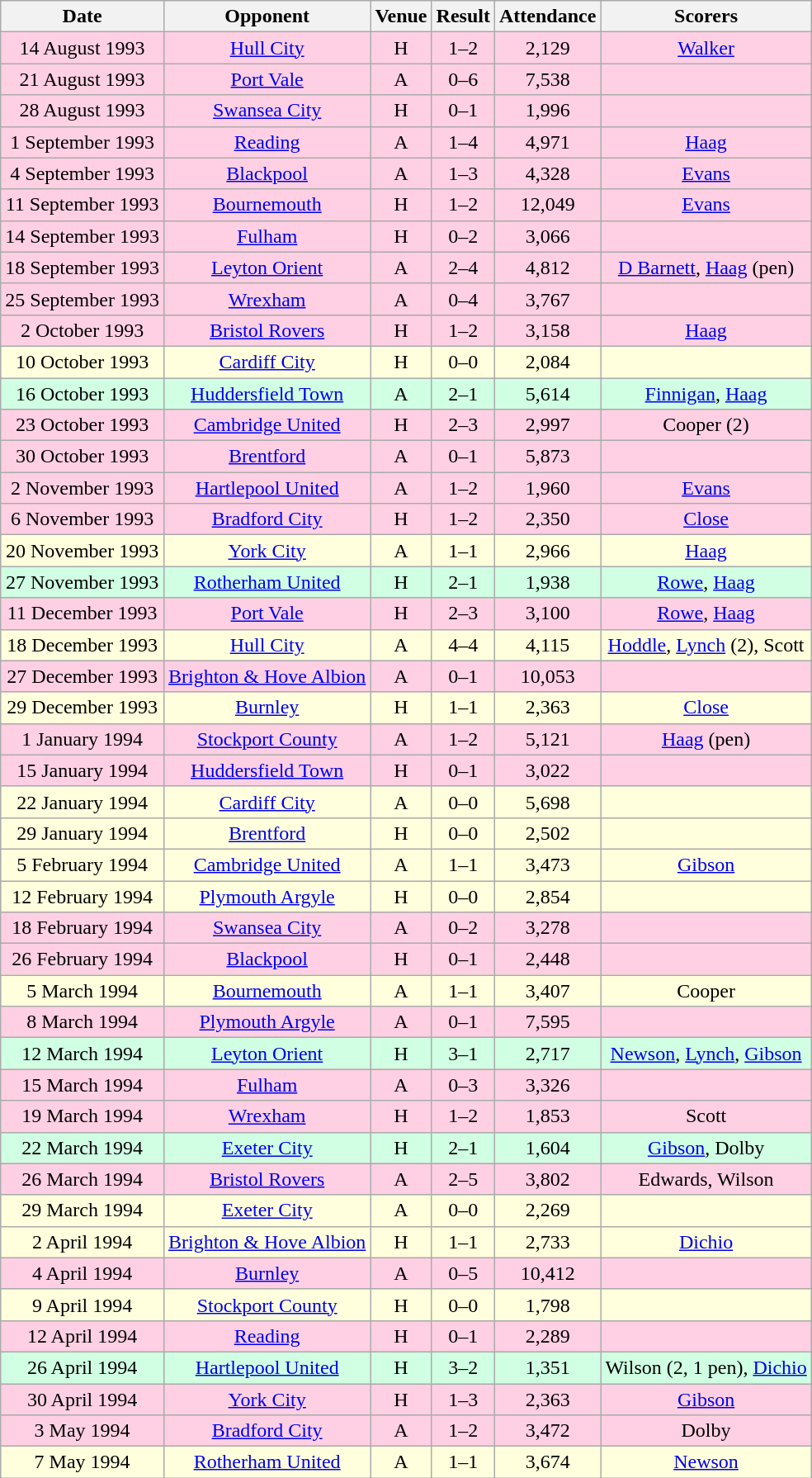<table class="wikitable sortable" style="font-size:100%; text-align:center">
<tr>
<th>Date</th>
<th>Opponent</th>
<th>Venue</th>
<th>Result</th>
<th>Attendance</th>
<th>Scorers</th>
</tr>
<tr style="background-color: #ffd0e3;">
<td>14 August 1993</td>
<td><a href='#'>Hull City</a></td>
<td>H</td>
<td>1–2</td>
<td>2,129</td>
<td><a href='#'>Walker</a></td>
</tr>
<tr style="background-color: #ffd0e3;">
<td>21 August 1993</td>
<td><a href='#'>Port Vale</a></td>
<td>A</td>
<td>0–6</td>
<td>7,538</td>
<td></td>
</tr>
<tr style="background-color: #ffd0e3;">
<td>28 August 1993</td>
<td><a href='#'>Swansea City</a></td>
<td>H</td>
<td>0–1</td>
<td>1,996</td>
<td></td>
</tr>
<tr style="background-color: #ffd0e3;">
<td>1 September 1993</td>
<td><a href='#'>Reading</a></td>
<td>A</td>
<td>1–4</td>
<td>4,971</td>
<td><a href='#'>Haag</a></td>
</tr>
<tr style="background-color: #ffd0e3;">
<td>4 September 1993</td>
<td><a href='#'>Blackpool</a></td>
<td>A</td>
<td>1–3</td>
<td>4,328</td>
<td><a href='#'>Evans</a></td>
</tr>
<tr style="background-color: #ffd0e3;">
<td>11 September 1993</td>
<td><a href='#'>Bournemouth</a></td>
<td>H</td>
<td>1–2</td>
<td>12,049</td>
<td><a href='#'>Evans</a></td>
</tr>
<tr style="background-color: #ffd0e3;">
<td>14 September 1993</td>
<td><a href='#'>Fulham</a></td>
<td>H</td>
<td>0–2</td>
<td>3,066</td>
<td></td>
</tr>
<tr style="background-color: #ffd0e3;">
<td>18 September 1993</td>
<td><a href='#'>Leyton Orient</a></td>
<td>A</td>
<td>2–4</td>
<td>4,812</td>
<td><a href='#'>D Barnett</a>, <a href='#'>Haag</a> (pen)</td>
</tr>
<tr style="background-color: #ffd0e3;">
<td>25 September 1993</td>
<td><a href='#'>Wrexham</a></td>
<td>A</td>
<td>0–4</td>
<td>3,767</td>
<td></td>
</tr>
<tr style="background-color: #ffd0e3;">
<td>2 October 1993</td>
<td><a href='#'>Bristol Rovers</a></td>
<td>H</td>
<td>1–2</td>
<td>3,158</td>
<td><a href='#'>Haag</a></td>
</tr>
<tr style="background-color: #ffffdd;">
<td>10 October 1993</td>
<td><a href='#'>Cardiff City</a></td>
<td>H</td>
<td>0–0</td>
<td>2,084</td>
<td></td>
</tr>
<tr style="background-color: #d0ffe3;">
<td>16 October 1993</td>
<td><a href='#'>Huddersfield Town</a></td>
<td>A</td>
<td>2–1</td>
<td>5,614</td>
<td><a href='#'>Finnigan</a>, <a href='#'>Haag</a></td>
</tr>
<tr style="background-color: #ffd0e3;">
<td>23 October 1993</td>
<td><a href='#'>Cambridge United</a></td>
<td>H</td>
<td>2–3</td>
<td>2,997</td>
<td>Cooper (2)</td>
</tr>
<tr style="background-color: #ffd0e3;">
<td>30 October 1993</td>
<td><a href='#'>Brentford</a></td>
<td>A</td>
<td>0–1</td>
<td>5,873</td>
<td></td>
</tr>
<tr style="background-color: #ffd0e3;">
<td>2 November 1993</td>
<td><a href='#'>Hartlepool United</a></td>
<td>A</td>
<td>1–2</td>
<td>1,960</td>
<td><a href='#'>Evans</a></td>
</tr>
<tr style="background-color: #ffd0e3;">
<td>6 November 1993</td>
<td><a href='#'>Bradford City</a></td>
<td>H</td>
<td>1–2</td>
<td>2,350</td>
<td><a href='#'>Close</a></td>
</tr>
<tr style="background-color: #ffffdd;">
<td>20 November 1993</td>
<td><a href='#'>York City</a></td>
<td>A</td>
<td>1–1</td>
<td>2,966</td>
<td><a href='#'>Haag</a></td>
</tr>
<tr style="background-color: #d0ffe3;">
<td>27 November 1993</td>
<td><a href='#'>Rotherham United</a></td>
<td>H</td>
<td>2–1</td>
<td>1,938</td>
<td><a href='#'>Rowe</a>, <a href='#'>Haag</a></td>
</tr>
<tr style="background-color: #ffd0e3;">
<td>11 December 1993</td>
<td><a href='#'>Port Vale</a></td>
<td>H</td>
<td>2–3</td>
<td>3,100</td>
<td><a href='#'>Rowe</a>, <a href='#'>Haag</a></td>
</tr>
<tr style="background-color: #ffffdd;">
<td>18 December 1993</td>
<td><a href='#'>Hull City</a></td>
<td>A</td>
<td>4–4</td>
<td>4,115</td>
<td><a href='#'>Hoddle</a>, <a href='#'>Lynch</a> (2), Scott</td>
</tr>
<tr style="background-color: #ffd0e3;">
<td>27 December 1993</td>
<td><a href='#'>Brighton & Hove Albion</a></td>
<td>A</td>
<td>0–1</td>
<td>10,053</td>
<td></td>
</tr>
<tr style="background-color: #ffffdd;">
<td>29 December 1993</td>
<td><a href='#'>Burnley</a></td>
<td>H</td>
<td>1–1</td>
<td>2,363</td>
<td><a href='#'>Close</a></td>
</tr>
<tr style="background-color: #ffd0e3;">
<td>1 January 1994</td>
<td><a href='#'>Stockport County</a></td>
<td>A</td>
<td>1–2</td>
<td>5,121</td>
<td><a href='#'>Haag</a> (pen)</td>
</tr>
<tr style="background-color: #ffd0e3;">
<td>15 January 1994</td>
<td><a href='#'>Huddersfield Town</a></td>
<td>H</td>
<td>0–1</td>
<td>3,022</td>
<td></td>
</tr>
<tr style="background-color: #ffffdd;">
<td>22 January 1994</td>
<td><a href='#'>Cardiff City</a></td>
<td>A</td>
<td>0–0</td>
<td>5,698</td>
<td></td>
</tr>
<tr style="background-color: #ffffdd;">
<td>29 January 1994</td>
<td><a href='#'>Brentford</a></td>
<td>H</td>
<td>0–0</td>
<td>2,502</td>
<td></td>
</tr>
<tr style="background-color: #ffffdd;">
<td>5 February 1994</td>
<td><a href='#'>Cambridge United</a></td>
<td>A</td>
<td>1–1</td>
<td>3,473</td>
<td><a href='#'>Gibson</a></td>
</tr>
<tr style="background-color: #ffffdd;">
<td>12 February 1994</td>
<td><a href='#'>Plymouth Argyle</a></td>
<td>H</td>
<td>0–0</td>
<td>2,854</td>
<td></td>
</tr>
<tr style="background-color: #ffd0e3;">
<td>18 February 1994</td>
<td><a href='#'>Swansea City</a></td>
<td>A</td>
<td>0–2</td>
<td>3,278</td>
<td></td>
</tr>
<tr style="background-color: #ffd0e3;">
<td>26 February 1994</td>
<td><a href='#'>Blackpool</a></td>
<td>H</td>
<td>0–1</td>
<td>2,448</td>
<td></td>
</tr>
<tr style="background-color: #ffffdd;">
<td>5 March 1994</td>
<td><a href='#'>Bournemouth</a></td>
<td>A</td>
<td>1–1</td>
<td>3,407</td>
<td>Cooper</td>
</tr>
<tr style="background-color: #ffd0e3;">
<td>8 March 1994</td>
<td><a href='#'>Plymouth Argyle</a></td>
<td>A</td>
<td>0–1</td>
<td>7,595</td>
<td></td>
</tr>
<tr style="background-color: #d0ffe3;">
<td>12 March 1994</td>
<td><a href='#'>Leyton Orient</a></td>
<td>H</td>
<td>3–1</td>
<td>2,717</td>
<td><a href='#'>Newson</a>, <a href='#'>Lynch</a>, <a href='#'>Gibson</a></td>
</tr>
<tr style="background-color: #ffd0e3;">
<td>15 March 1994</td>
<td><a href='#'>Fulham</a></td>
<td>A</td>
<td>0–3</td>
<td>3,326</td>
<td></td>
</tr>
<tr style="background-color: #ffd0e3;">
<td>19 March 1994</td>
<td><a href='#'>Wrexham</a></td>
<td>H</td>
<td>1–2</td>
<td>1,853</td>
<td>Scott</td>
</tr>
<tr style="background-color: #d0ffe3;">
<td>22 March 1994</td>
<td><a href='#'>Exeter City</a></td>
<td>H</td>
<td>2–1</td>
<td>1,604</td>
<td><a href='#'>Gibson</a>, Dolby</td>
</tr>
<tr style="background-color: #ffd0e3;">
<td>26 March 1994</td>
<td><a href='#'>Bristol Rovers</a></td>
<td>A</td>
<td>2–5</td>
<td>3,802</td>
<td>Edwards, Wilson</td>
</tr>
<tr style="background-color: #ffffdd;">
<td>29 March 1994</td>
<td><a href='#'>Exeter City</a></td>
<td>A</td>
<td>0–0</td>
<td>2,269</td>
<td></td>
</tr>
<tr style="background-color: #ffffdd;">
<td>2 April 1994</td>
<td><a href='#'>Brighton & Hove Albion</a></td>
<td>H</td>
<td>1–1</td>
<td>2,733</td>
<td><a href='#'>Dichio</a></td>
</tr>
<tr style="background-color: #ffd0e3;">
<td>4 April 1994</td>
<td><a href='#'>Burnley</a></td>
<td>A</td>
<td>0–5</td>
<td>10,412</td>
<td></td>
</tr>
<tr style="background-color: #ffffdd;">
<td>9 April 1994</td>
<td><a href='#'>Stockport County</a></td>
<td>H</td>
<td>0–0</td>
<td>1,798</td>
<td></td>
</tr>
<tr style="background-color: #ffd0e3;">
<td>12 April 1994</td>
<td><a href='#'>Reading</a></td>
<td>H</td>
<td>0–1</td>
<td>2,289</td>
<td></td>
</tr>
<tr style="background-color: #d0ffe3;">
<td>26 April 1994</td>
<td><a href='#'>Hartlepool United</a></td>
<td>H</td>
<td>3–2</td>
<td>1,351</td>
<td>Wilson (2, 1 pen), <a href='#'>Dichio</a></td>
</tr>
<tr style="background-color: #ffd0e3;">
<td>30 April 1994</td>
<td><a href='#'>York City</a></td>
<td>H</td>
<td>1–3</td>
<td>2,363</td>
<td><a href='#'>Gibson</a></td>
</tr>
<tr style="background-color: #ffd0e3;">
<td>3 May 1994</td>
<td><a href='#'>Bradford City</a></td>
<td>A</td>
<td>1–2</td>
<td>3,472</td>
<td>Dolby</td>
</tr>
<tr style="background-color: #ffffdd;">
<td>7 May 1994</td>
<td><a href='#'>Rotherham United</a></td>
<td>A</td>
<td>1–1</td>
<td>3,674</td>
<td><a href='#'>Newson</a></td>
</tr>
</table>
